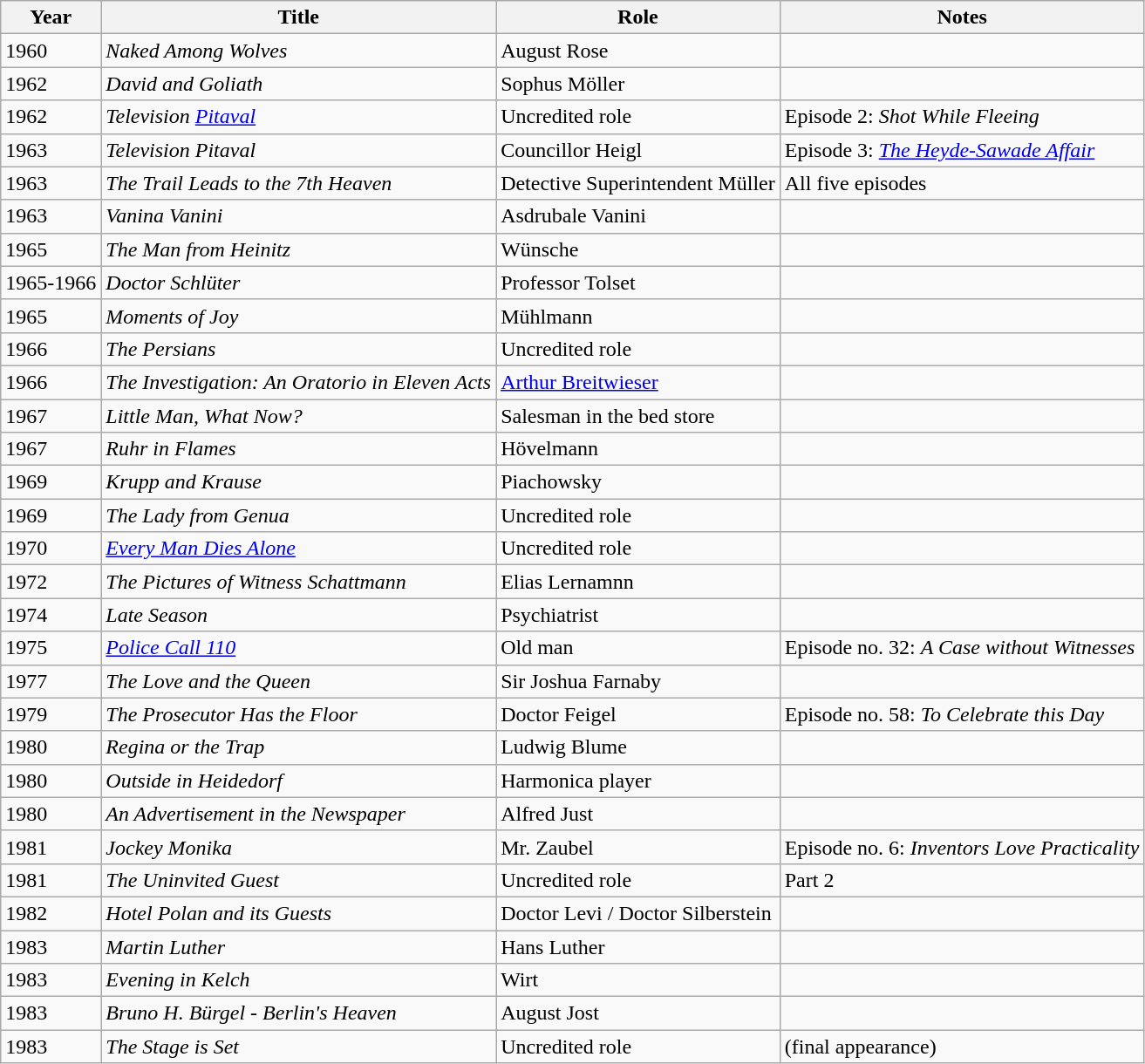<table class="wikitable sortable">
<tr>
<th>Year</th>
<th>Title</th>
<th>Role</th>
<th class="unsortable">Notes</th>
</tr>
<tr>
<td>1960</td>
<td><em>Naked Among Wolves</em></td>
<td>August Rose</td>
<td></td>
</tr>
<tr>
<td>1962</td>
<td><em>David and Goliath</em></td>
<td>Sophus Möller</td>
<td></td>
</tr>
<tr>
<td>1962</td>
<td><em>Television <a href='#'>Pitaval</a></em></td>
<td>Uncredited role</td>
<td>Episode 2: <em>Shot While Fleeing</em></td>
</tr>
<tr>
<td>1963</td>
<td><em>Television Pitaval</em></td>
<td>Councillor Heigl</td>
<td>Episode 3: <em><a href='#'>The Heyde-Sawade Affair</a></em></td>
</tr>
<tr>
<td>1963</td>
<td><em>The Trail Leads to the 7th Heaven</em></td>
<td>Detective Superintendent Müller</td>
<td>All five episodes</td>
</tr>
<tr>
<td>1963</td>
<td><em>Vanina Vanini</em></td>
<td>Asdrubale Vanini</td>
<td></td>
</tr>
<tr>
<td>1965</td>
<td><em>The Man from Heinitz</em></td>
<td>Wünsche</td>
<td></td>
</tr>
<tr>
<td>1965-1966</td>
<td><em>Doctor Schlüter</em></td>
<td>Professor Tolset</td>
<td></td>
</tr>
<tr>
<td>1965</td>
<td><em>Moments of Joy</em></td>
<td>Mühlmann</td>
<td></td>
</tr>
<tr>
<td>1966</td>
<td><em>The Persians</em></td>
<td>Uncredited role</td>
<td></td>
</tr>
<tr>
<td>1966</td>
<td><em>The Investigation: An Oratorio in Eleven Acts</em></td>
<td><a href='#'>Arthur Breitwieser</a></td>
<td></td>
</tr>
<tr>
<td>1967</td>
<td><em>Little Man, What Now?</em></td>
<td>Salesman in the bed store</td>
<td></td>
</tr>
<tr>
<td>1967</td>
<td><em>Ruhr in Flames</em></td>
<td>Hövelmann</td>
<td></td>
</tr>
<tr>
<td>1969</td>
<td><em>Krupp and Krause</em></td>
<td>Piachowsky</td>
<td></td>
</tr>
<tr>
<td>1969</td>
<td><em>The Lady from Genua</em></td>
<td>Uncredited role</td>
<td></td>
</tr>
<tr>
<td>1970</td>
<td><em><a href='#'>Every Man Dies Alone</a></em></td>
<td>Uncredited role</td>
<td></td>
</tr>
<tr>
<td>1972</td>
<td><em>The Pictures of Witness Schattmann</em></td>
<td>Elias Lernamnn</td>
<td></td>
</tr>
<tr>
<td>1974</td>
<td><em>Late Season</em></td>
<td>Psychiatrist</td>
<td></td>
</tr>
<tr>
<td>1975</td>
<td><em><a href='#'>Police Call 110</a></em></td>
<td>Old man</td>
<td>Episode no. 32: <em>A Case without Witnesses</em></td>
</tr>
<tr>
<td>1977</td>
<td><em>The Love and the Queen</em></td>
<td>Sir Joshua Farnaby</td>
<td></td>
</tr>
<tr>
<td>1979</td>
<td><em>The Prosecutor Has the Floor</em></td>
<td>Doctor Feigel</td>
<td>Episode no. 58: <em>To Celebrate this Day</em></td>
</tr>
<tr>
<td>1980</td>
<td><em>Regina or the Trap</em></td>
<td>Ludwig Blume</td>
<td></td>
</tr>
<tr>
<td>1980</td>
<td><em>Outside in Heidedorf</em></td>
<td>Harmonica player</td>
<td></td>
</tr>
<tr>
<td>1980</td>
<td><em>An Advertisement in the Newspaper</em></td>
<td>Alfred Just</td>
<td></td>
</tr>
<tr>
<td>1981</td>
<td><em>Jockey Monika</em></td>
<td>Mr. Zaubel</td>
<td>Episode no. 6: <em>Inventors Love Practicality</em></td>
</tr>
<tr>
<td>1981</td>
<td><em>The Uninvited Guest</em></td>
<td>Uncredited role</td>
<td>Part 2</td>
</tr>
<tr>
<td>1982</td>
<td><em>Hotel Polan and its Guests</em></td>
<td>Doctor Levi / Doctor Silberstein</td>
<td></td>
</tr>
<tr>
<td>1983</td>
<td><em>Martin Luther</em></td>
<td>Hans Luther</td>
<td></td>
</tr>
<tr>
<td>1983</td>
<td><em>Evening in Kelch</em></td>
<td>Wirt</td>
<td></td>
</tr>
<tr>
<td>1983</td>
<td><em>Bruno H. Bürgel - Berlin's Heaven</em></td>
<td>August Jost</td>
<td></td>
</tr>
<tr>
<td>1983</td>
<td><em>The Stage is Set</em></td>
<td>Uncredited role</td>
<td>(final appearance)</td>
</tr>
</table>
